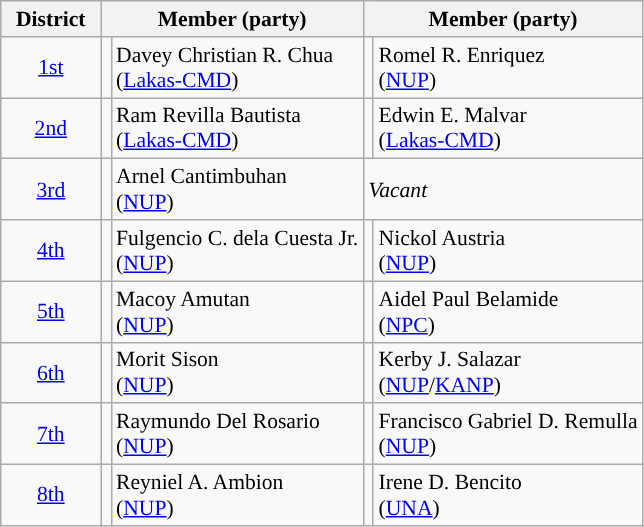<table class="wikitable" style="font-size:90%">
<tr>
<th width="60px">District</th>
<th colspan="2" width="140px">Member (party)</th>
<th colspan="2" width="140px">Member (party)</th>
</tr>
<tr>
<td align=center><a href='#'>1st</a></td>
<td></td>
<td>Davey Christian R. Chua<br>(<a href='#'>Lakas-CMD</a>)</td>
<td></td>
<td>Romel R. Enriquez<br>(<a href='#'>NUP</a>)</td>
</tr>
<tr>
<td align=center><a href='#'>2nd</a></td>
<td></td>
<td>Ram Revilla Bautista <br>(<a href='#'>Lakas-CMD</a>)</td>
<td></td>
<td>Edwin E. Malvar<br>(<a href='#'>Lakas-CMD</a>)</td>
</tr>
<tr>
<td align=center><a href='#'>3rd</a></td>
<td></td>
<td>Arnel Cantimbuhan<br>(<a href='#'>NUP</a>)</td>
<td colspan="2"><em>Vacant</em></td>
</tr>
<tr>
<td align=center><a href='#'>4th</a></td>
<td></td>
<td>Fulgencio C. dela Cuesta Jr.<br>(<a href='#'>NUP</a>)</td>
<td></td>
<td>Nickol Austria<br>(<a href='#'>NUP</a>)</td>
</tr>
<tr>
<td align=center><a href='#'>5th</a></td>
<td></td>
<td>Macoy Amutan<br>(<a href='#'>NUP</a>)</td>
<td></td>
<td>Aidel Paul Belamide<br>(<a href='#'>NPC</a>)</td>
</tr>
<tr>
<td align=center><a href='#'>6th</a></td>
<td></td>
<td>Morit Sison<br>(<a href='#'>NUP</a>)</td>
<td></td>
<td>Kerby J. Salazar<br>(<a href='#'>NUP</a>/<a href='#'>KANP</a>)</td>
</tr>
<tr>
<td align=center><a href='#'>7th</a></td>
<td></td>
<td>Raymundo Del Rosario<br>(<a href='#'>NUP</a>)</td>
<td></td>
<td>Francisco Gabriel D. Remulla<br>(<a href='#'>NUP</a>)</td>
</tr>
<tr>
<td align=center><a href='#'>8th</a></td>
<td></td>
<td>Reyniel A. Ambion<br>(<a href='#'>NUP</a>)</td>
<td></td>
<td>Irene D. Bencito<br>(<a href='#'>UNA</a>)</td>
</tr>
</table>
